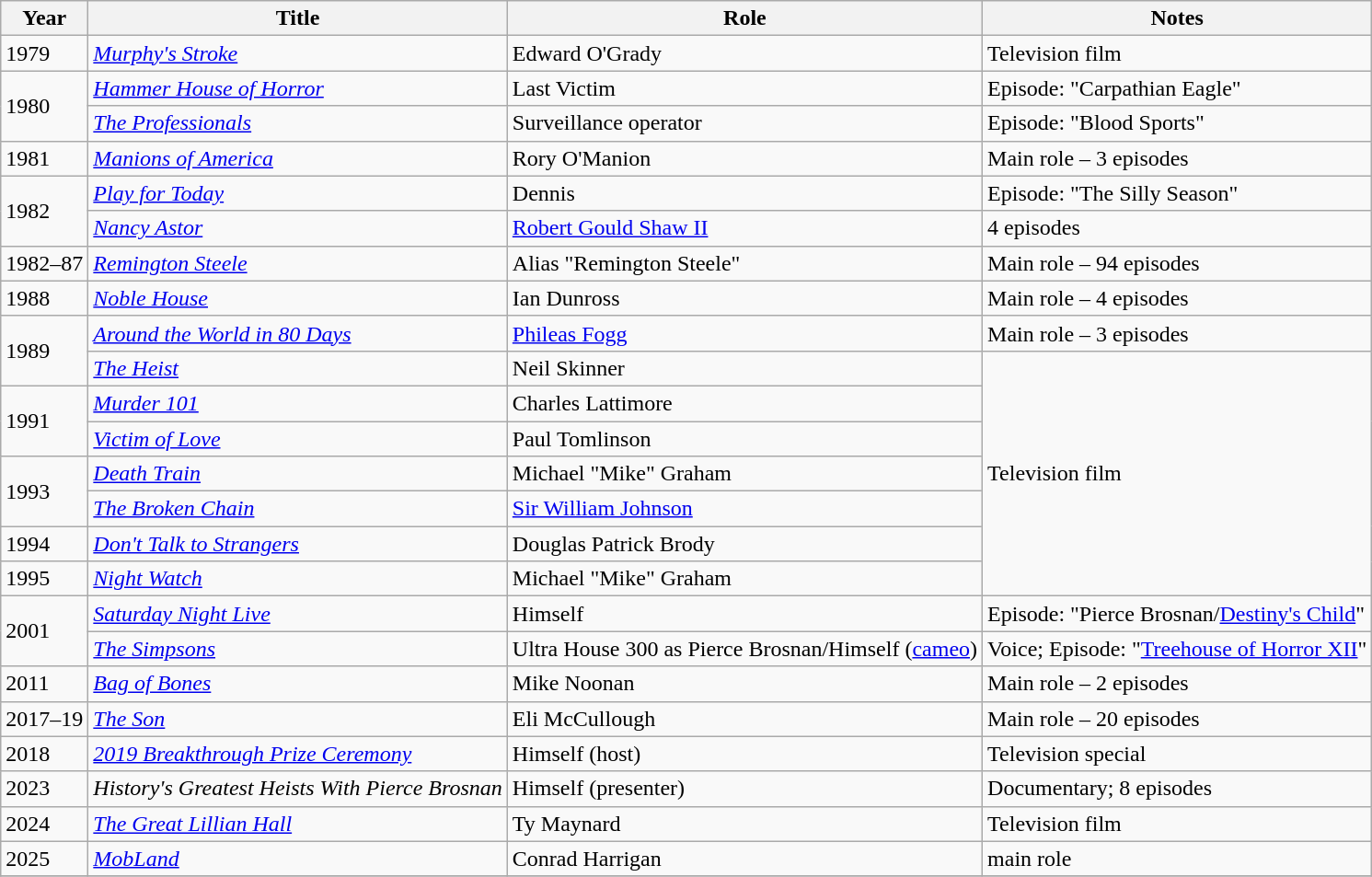<table class="wikitable sortable">
<tr>
<th>Year</th>
<th>Title</th>
<th>Role</th>
<th class="unsortable">Notes</th>
</tr>
<tr>
<td>1979</td>
<td><em><a href='#'>Murphy's Stroke</a></em></td>
<td>Edward O'Grady</td>
<td>Television film</td>
</tr>
<tr>
<td rowspan=2>1980</td>
<td><em><a href='#'>Hammer House of Horror</a></em></td>
<td>Last Victim</td>
<td>Episode: "Carpathian Eagle"</td>
</tr>
<tr>
<td><em><a href='#'>The Professionals</a></em></td>
<td>Surveillance operator</td>
<td>Episode: "Blood Sports"</td>
</tr>
<tr>
<td>1981</td>
<td><em><a href='#'>Manions of America</a></em></td>
<td>Rory O'Manion</td>
<td>Main role – 3 episodes</td>
</tr>
<tr>
<td rowspan=2>1982</td>
<td><em><a href='#'>Play for Today</a></em></td>
<td>Dennis</td>
<td>Episode: "The Silly Season"</td>
</tr>
<tr>
<td><em><a href='#'>Nancy Astor</a></em></td>
<td><a href='#'>Robert Gould Shaw II</a></td>
<td>4 episodes</td>
</tr>
<tr>
<td>1982–87</td>
<td><em><a href='#'>Remington Steele</a></em></td>
<td>Alias "Remington Steele"</td>
<td>Main role – 94 episodes</td>
</tr>
<tr>
<td>1988</td>
<td><em><a href='#'>Noble House</a></em></td>
<td>Ian Dunross</td>
<td>Main role – 4 episodes</td>
</tr>
<tr>
<td rowspan=2>1989</td>
<td><em><a href='#'>Around the World in 80 Days</a></em></td>
<td><a href='#'>Phileas Fogg</a></td>
<td>Main role – 3 episodes</td>
</tr>
<tr>
<td><em><a href='#'>The Heist</a></em></td>
<td>Neil Skinner</td>
<td rowspan="7">Television film</td>
</tr>
<tr>
<td rowspan=2>1991</td>
<td><em><a href='#'>Murder 101</a></em></td>
<td>Charles Lattimore</td>
</tr>
<tr>
<td><em><a href='#'>Victim of Love</a></em></td>
<td>Paul Tomlinson</td>
</tr>
<tr>
<td rowspan=2>1993</td>
<td><em><a href='#'>Death Train</a></em></td>
<td>Michael "Mike" Graham</td>
</tr>
<tr>
<td><em><a href='#'>The Broken Chain</a></em></td>
<td><a href='#'>Sir William Johnson</a></td>
</tr>
<tr>
<td>1994</td>
<td><em><a href='#'>Don't Talk to Strangers</a></em></td>
<td>Douglas Patrick Brody</td>
</tr>
<tr>
<td>1995</td>
<td><em><a href='#'>Night Watch</a></em></td>
<td>Michael "Mike" Graham</td>
</tr>
<tr>
<td rowspan=2>2001</td>
<td><em><a href='#'>Saturday Night Live</a></em></td>
<td>Himself</td>
<td>Episode: "Pierce Brosnan/<a href='#'>Destiny's Child</a>"</td>
</tr>
<tr>
<td><em><a href='#'>The Simpsons</a></em></td>
<td>Ultra House 300 as Pierce Brosnan/Himself (<a href='#'>cameo</a>)</td>
<td>Voice; Episode: "<a href='#'>Treehouse of Horror XII</a>"</td>
</tr>
<tr>
<td>2011</td>
<td><em><a href='#'>Bag of Bones</a></em></td>
<td>Mike Noonan</td>
<td>Main role – 2 episodes</td>
</tr>
<tr>
<td>2017–19</td>
<td><em><a href='#'>The Son</a></em></td>
<td>Eli McCullough</td>
<td>Main role – 20 episodes</td>
</tr>
<tr>
<td>2018</td>
<td><em><a href='#'>2019 Breakthrough Prize Ceremony</a></em></td>
<td>Himself (host)</td>
<td>Television special</td>
</tr>
<tr>
<td>2023</td>
<td><em>History's Greatest Heists With Pierce Brosnan</em></td>
<td>Himself (presenter)</td>
<td>Documentary; 8 episodes</td>
</tr>
<tr>
<td>2024</td>
<td><em><a href='#'>The Great Lillian Hall</a></em></td>
<td>Ty Maynard</td>
<td>Television film</td>
</tr>
<tr>
<td>2025</td>
<td><em><a href='#'>MobLand</a></em></td>
<td>Conrad Harrigan</td>
<td>main role</td>
</tr>
<tr>
</tr>
</table>
